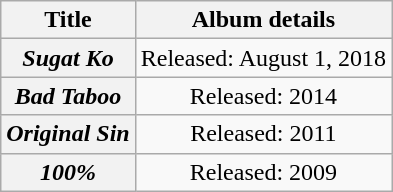<table class="wikitable plainrowheaders" style="text-align:center;" border="1">
<tr>
<th>Title</th>
<th>Album details</th>
</tr>
<tr>
<th scope="row"><em>Sugat Ko</em></th>
<td>Released: August 1, 2018</td>
</tr>
<tr>
<th scope="row"><em>Bad Taboo</em></th>
<td>Released: 2014</td>
</tr>
<tr>
<th scope="row"><em>Original Sin</em></th>
<td>Released: 2011</td>
</tr>
<tr>
<th scope="row"><em>100%</em></th>
<td>Released: 2009</td>
</tr>
</table>
